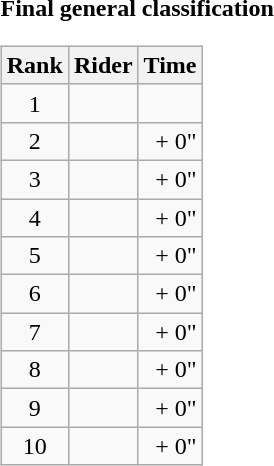<table>
<tr>
<td><strong>Final general classification</strong><br><table class="wikitable">
<tr>
<th scope="col">Rank</th>
<th scope="col">Rider</th>
<th scope="col">Time</th>
</tr>
<tr>
<td style="text-align:center;">1</td>
<td></td>
<td style="text-align:right;"></td>
</tr>
<tr>
<td style="text-align:center;">2</td>
<td></td>
<td style="text-align:right;">+ 0"</td>
</tr>
<tr>
<td style="text-align:center;">3</td>
<td></td>
<td style="text-align:right;">+ 0"</td>
</tr>
<tr>
<td style="text-align:center;">4</td>
<td></td>
<td style="text-align:right;">+ 0"</td>
</tr>
<tr>
<td style="text-align:center;">5</td>
<td></td>
<td style="text-align:right;">+ 0"</td>
</tr>
<tr>
<td style="text-align:center;">6</td>
<td></td>
<td style="text-align:right;">+ 0"</td>
</tr>
<tr>
<td style="text-align:center;">7</td>
<td></td>
<td style="text-align:right;">+ 0"</td>
</tr>
<tr>
<td style="text-align:center;">8</td>
<td></td>
<td style="text-align:right;">+ 0"</td>
</tr>
<tr>
<td style="text-align:center;">9</td>
<td></td>
<td style="text-align:right;">+ 0"</td>
</tr>
<tr>
<td style="text-align:center;">10</td>
<td></td>
<td style="text-align:right;">+ 0"</td>
</tr>
</table>
</td>
</tr>
</table>
